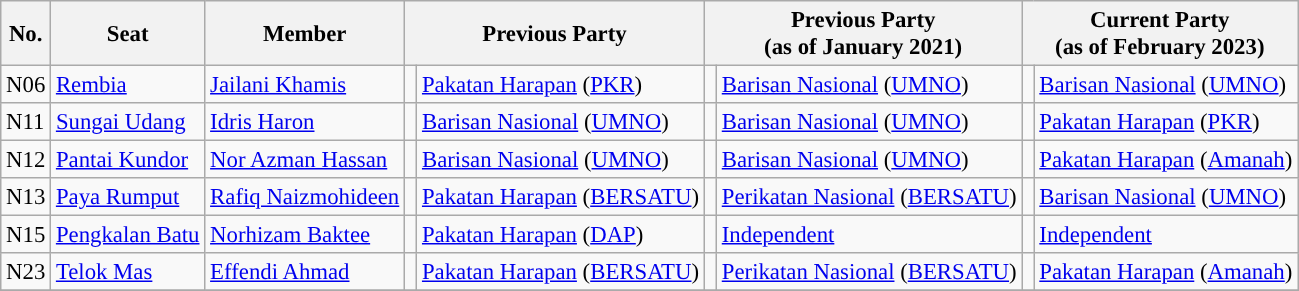<table class="wikitable sortable mw-collapsible mw-collapsed" style="font-size:95%;">
<tr>
<th scope="col">No.</th>
<th scope="col">Seat</th>
<th scope="col">Member</th>
<th colspan="2" scope="col">Previous Party</th>
<th colspan="2" scope="col">Previous Party<br>(as of January 2021)</th>
<th colspan="2">Current Party<br>(as of February 2023)</th>
</tr>
<tr>
<td>N06</td>
<td><a href='#'>Rembia</a></td>
<td><a href='#'>Jailani Khamis</a></td>
<td width="1"></td>
<td><a href='#'>Pakatan Harapan</a> (<a href='#'>PKR</a>)</td>
<td width="1"></td>
<td><a href='#'>Barisan Nasional</a> (<a href='#'>UMNO</a>)</td>
<td width="1"></td>
<td><a href='#'>Barisan Nasional</a> (<a href='#'>UMNO</a>)</td>
</tr>
<tr>
<td>N11</td>
<td><a href='#'>Sungai Udang</a></td>
<td><a href='#'>Idris Haron</a></td>
<td width="1"></td>
<td><a href='#'>Barisan Nasional</a> (<a href='#'>UMNO</a>)</td>
<td width="1"></td>
<td><a href='#'>Barisan Nasional</a> (<a href='#'>UMNO</a>)</td>
<td width="1"></td>
<td><a href='#'>Pakatan Harapan</a> (<a href='#'>PKR</a>)</td>
</tr>
<tr>
<td>N12</td>
<td><a href='#'>Pantai Kundor</a></td>
<td><a href='#'>Nor Azman Hassan</a></td>
<td width="1"></td>
<td><a href='#'>Barisan Nasional</a> (<a href='#'>UMNO</a>)</td>
<td width="1"></td>
<td><a href='#'>Barisan Nasional</a> (<a href='#'>UMNO</a>)</td>
<td width="1"></td>
<td><a href='#'>Pakatan Harapan</a> (<a href='#'>Amanah</a>)</td>
</tr>
<tr>
<td>N13</td>
<td><a href='#'>Paya Rumput</a></td>
<td><a href='#'>Rafiq Naizmohideen</a></td>
<td width="1"></td>
<td><a href='#'>Pakatan Harapan</a> (<a href='#'>BERSATU</a>)</td>
<td width="1"></td>
<td><a href='#'>Perikatan Nasional</a> (<a href='#'>BERSATU</a>)</td>
<td width="1"></td>
<td><a href='#'>Barisan Nasional</a> (<a href='#'>UMNO</a>)</td>
</tr>
<tr>
<td>N15</td>
<td><a href='#'>Pengkalan Batu</a></td>
<td><a href='#'>Norhizam Baktee</a></td>
<td width="1"></td>
<td><a href='#'>Pakatan Harapan</a> (<a href='#'>DAP</a>)</td>
<td width="1"></td>
<td><a href='#'>Independent</a></td>
<td width="1"></td>
<td><a href='#'>Independent</a></td>
</tr>
<tr>
<td>N23</td>
<td><a href='#'>Telok Mas</a></td>
<td><a href='#'>Effendi Ahmad</a></td>
<td width="1"></td>
<td><a href='#'>Pakatan Harapan</a> (<a href='#'>BERSATU</a>)</td>
<td width="1"></td>
<td><a href='#'>Perikatan Nasional</a> (<a href='#'>BERSATU</a>)</td>
<td width="1"></td>
<td><a href='#'>Pakatan Harapan</a> (<a href='#'>Amanah</a>)</td>
</tr>
<tr>
</tr>
</table>
